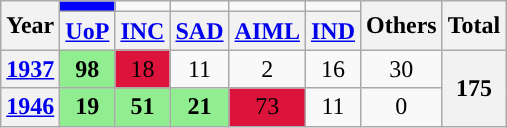<table class="wikitable" style="text-align:center">
<tr>
<th rowspan=2>Year</th>
<td bgcolor=blue></td>
<td></td>
<td></td>
<td></td>
<td></td>
<th rowspan=2>Others</th>
<th rowspan=2>Total</th>
</tr>
<tr>
<th><a href='#'>UoP</a></th>
<th><a href='#'>INC</a></th>
<th><a href='#'>SAD</a></th>
<th><a href='#'>AIML</a></th>
<th><a href='#'>IND</a></th>
</tr>
<tr>
<th><a href='#'>1937</a></th>
<td style="background:lightgreen;"><strong>98</strong></td>
<td style="background:crimson;">18</td>
<td>11</td>
<td>2</td>
<td>16</td>
<td>30</td>
<th rowspan=2>175</th>
</tr>
<tr>
<th><a href='#'>1946</a></th>
<td style="background:lightgreen;"><strong>19</strong></td>
<td style="background:lightgreen;"><strong>51</strong></td>
<td style="background:lightgreen;"><strong>21</strong></td>
<td style="background:crimson;">73</td>
<td>11</td>
<td>0</td>
</tr>
</table>
